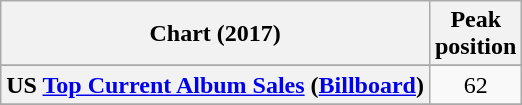<table class="wikitable sortable plainrowheaders" style="text-align:center">
<tr>
<th scope="col">Chart (2017)</th>
<th scope="col">Peak<br>position</th>
</tr>
<tr>
</tr>
<tr>
</tr>
<tr>
<th scope="row">US <a href='#'>Top Current Album Sales</a> (<a href='#'>Billboard</a>) </th>
<td align=center>62</td>
</tr>
<tr>
</tr>
</table>
